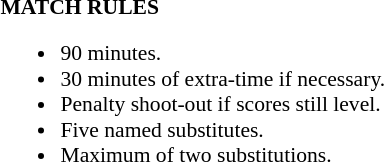<table width=100% style="font-size: 90%">
<tr>
<td width=50% valign=top><br><strong>MATCH RULES</strong><ul><li>90 minutes.</li><li>30 minutes of extra-time if necessary.</li><li>Penalty shoot-out if scores still level.</li><li>Five named substitutes.</li><li>Maximum of two substitutions.</li></ul></td>
</tr>
</table>
